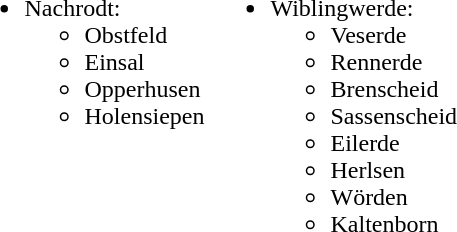<table>
<tr>
<td valign="top"><br><ul><li>Nachrodt:<ul><li>Obstfeld</li><li>Einsal</li><li>Opperhusen</li><li>Holensiepen</li></ul></li></ul></td>
<td valign="top"><br><ul><li>Wiblingwerde:<ul><li>Veserde</li><li>Rennerde</li><li>Brenscheid</li><li>Sassenscheid</li><li>Eilerde</li><li>Herlsen</li><li>Wörden</li><li>Kaltenborn</li></ul></li></ul></td>
</tr>
</table>
